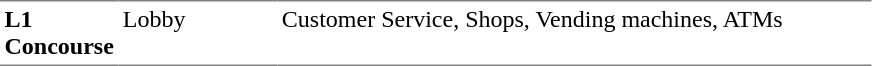<table table border=0 cellspacing=0 cellpadding=3>
<tr>
<td style="border-bottom:solid 1px gray; border-top:solid 1px gray;" valign=top width=50><strong>L1<br>Concourse</strong></td>
<td style="border-bottom:solid 1px gray; border-top:solid 1px gray;" valign=top width=100>Lobby</td>
<td style="border-bottom:solid 1px gray; border-top:solid 1px gray;" valign=top width=390>Customer Service, Shops, Vending machines, ATMs</td>
</tr>
</table>
